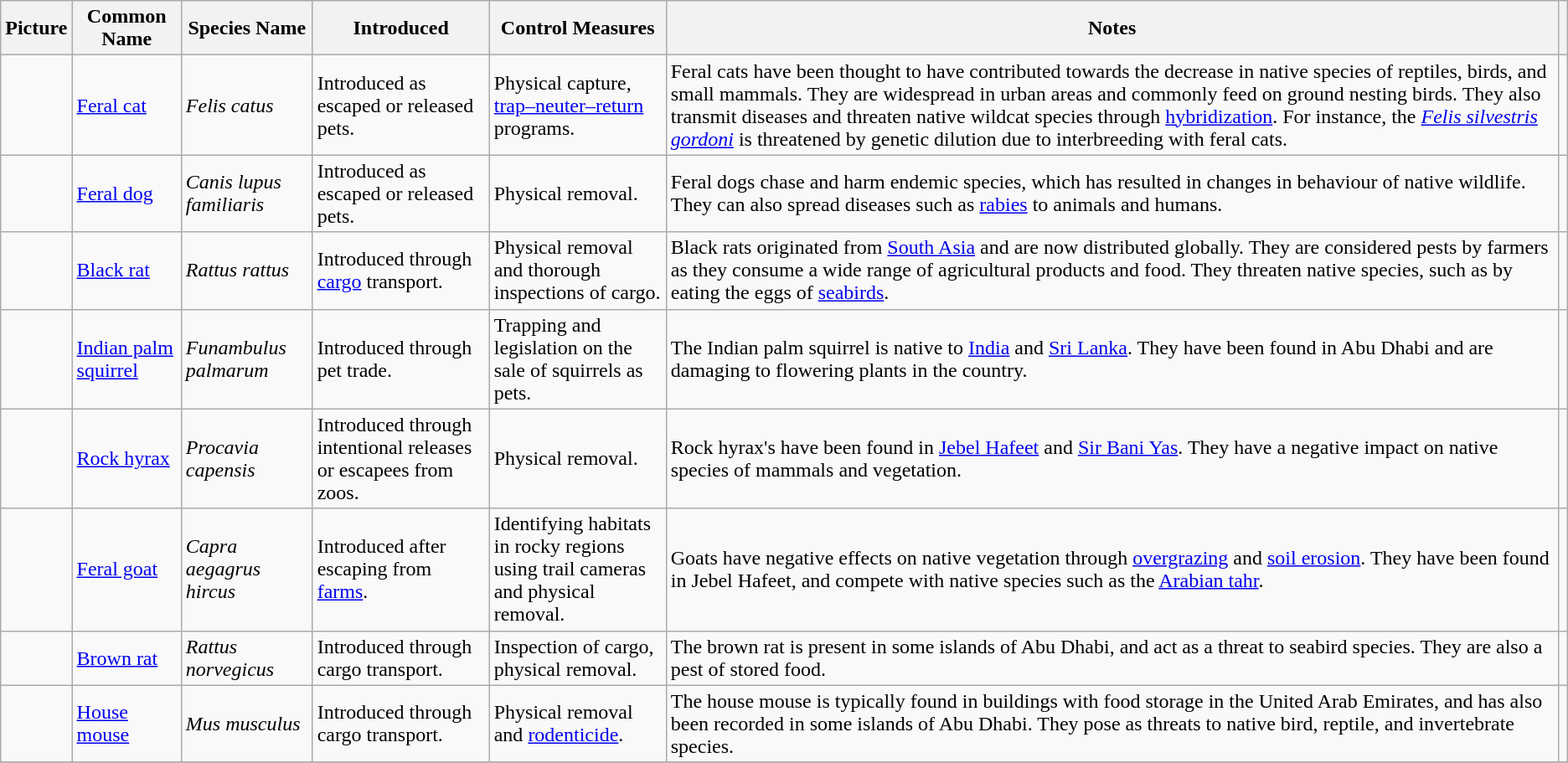<table class="wikitable sortable">
<tr>
<th>Picture</th>
<th>Common Name</th>
<th>Species Name</th>
<th style="width:100pt;">Introduced</th>
<th style="width:100pt;">Control Measures</th>
<th>Notes</th>
<th></th>
</tr>
<tr>
<td></td>
<td><a href='#'>Feral cat</a></td>
<td><em>Felis catus</em></td>
<td>Introduced as escaped or released pets.</td>
<td>Physical capture, <a href='#'>trap–neuter–return</a> programs.</td>
<td>Feral cats have been thought to have contributed towards the decrease in native species of reptiles, birds, and small mammals. They are widespread in urban areas and commonly feed on ground nesting birds. They also transmit diseases and threaten native wildcat species through <a href='#'>hybridization</a>. For instance, the <em><a href='#'>Felis silvestris gordoni</a></em> is threatened by genetic dilution due to interbreeding with feral cats.</td>
<td></td>
</tr>
<tr>
<td></td>
<td><a href='#'>Feral dog</a></td>
<td><em>Canis lupus familiaris</em></td>
<td>Introduced as escaped or released pets.</td>
<td>Physical removal.</td>
<td>Feral dogs chase and harm endemic species, which has resulted in changes in behaviour of native wildlife. They can also spread diseases such as <a href='#'>rabies</a> to animals and humans.</td>
<td></td>
</tr>
<tr>
<td></td>
<td><a href='#'>Black rat</a></td>
<td><em>Rattus rattus</em></td>
<td>Introduced through <a href='#'>cargo</a> transport.</td>
<td>Physical removal and thorough inspections of cargo.</td>
<td>Black rats originated from <a href='#'>South Asia</a> and are now distributed globally. They are considered pests by farmers as they consume a wide range of agricultural products and food. They threaten native species, such as by eating the eggs of <a href='#'>seabirds</a>.</td>
<td></td>
</tr>
<tr>
<td></td>
<td><a href='#'>Indian palm squirrel</a></td>
<td><em>Funambulus palmarum</em></td>
<td>Introduced through pet trade.</td>
<td>Trapping and legislation on the sale of squirrels as pets.</td>
<td>The Indian palm squirrel is native to <a href='#'>India</a> and <a href='#'>Sri Lanka</a>. They have been found in Abu Dhabi and are damaging to flowering plants in the country.</td>
<td></td>
</tr>
<tr>
<td></td>
<td><a href='#'>Rock hyrax</a></td>
<td><em>Procavia capensis</em></td>
<td>Introduced through intentional releases or escapees from zoos.</td>
<td>Physical removal.</td>
<td>Rock hyrax's have been found in <a href='#'>Jebel Hafeet</a> and <a href='#'>Sir Bani Yas</a>. They have a negative impact on native species of mammals and vegetation.</td>
<td></td>
</tr>
<tr>
<td></td>
<td><a href='#'>Feral goat</a></td>
<td><em>Capra aegagrus hircus</em></td>
<td>Introduced after escaping from <a href='#'>farms</a>.</td>
<td>Identifying habitats in rocky regions using trail cameras and physical removal.</td>
<td>Goats have negative effects on native vegetation through <a href='#'>overgrazing</a> and <a href='#'>soil erosion</a>. They have been found in Jebel Hafeet, and compete with native species such as the <a href='#'>Arabian tahr</a>.</td>
<td></td>
</tr>
<tr>
<td></td>
<td><a href='#'>Brown rat</a></td>
<td><em>Rattus norvegicus</em></td>
<td>Introduced through cargo transport.</td>
<td>Inspection of cargo, physical removal.</td>
<td>The brown rat is present in some islands of Abu Dhabi, and act as a threat to seabird species. They are also a pest of stored food.</td>
<td></td>
</tr>
<tr>
<td></td>
<td><a href='#'>House mouse</a></td>
<td><em>Mus musculus</em></td>
<td>Introduced through cargo transport.</td>
<td>Physical removal and <a href='#'>rodenticide</a>.</td>
<td>The house mouse is typically found in buildings with food storage in the United Arab Emirates, and has also been recorded in some islands of Abu Dhabi. They pose as threats to native bird, reptile, and invertebrate species.</td>
<td></td>
</tr>
<tr>
</tr>
</table>
